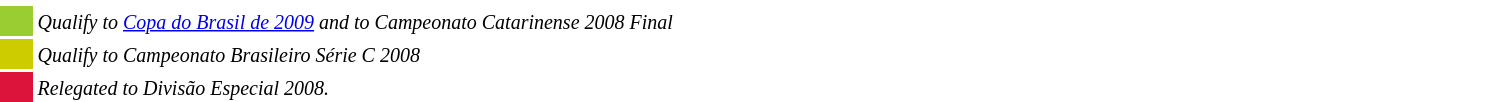<table width=80%>
<tr>
<td style="width: 20px;"></td>
<td bgcolor=#ffffff></td>
</tr>
<tr>
<td bgcolor=#9ACD32></td>
<td bgcolor=#ffffff><em><small>Qualify to <a href='#'>Copa do Brasil de 2009</a> and to Campeonato Catarinense 2008 Final</small></em></td>
</tr>
<tr>
<td bgcolor=#CCCC00></td>
<td bgcolor=#ffffff><small><em>Qualify to Campeonato Brasileiro Série C 2008</em></small></td>
</tr>
<tr>
<td bgcolor=#DC143C></td>
<td bgcolor=#ffffff><small><em>Relegated to Divisão Especial 2008.</em></small></td>
</tr>
</table>
